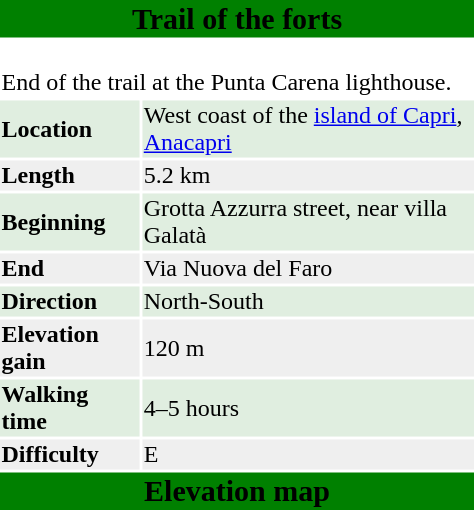<table class="sinottico" style="width:20em;">
<tr>
<td colspan="2" style="background: #008000; font-size:125%; color: #white; text-align:center;"><strong>Trail of the forts</strong></td>
</tr>
<tr>
<td colspan="2" bgcolor="#FFFFFF"><div><br>End of the trail at the Punta Carena lighthouse.</div></td>
</tr>
<tr>
<td bgcolor="#E0EEE0"><strong>Location</strong></td>
<td bgcolor="#E0EEE0">West coast of the <a href='#'>island of Capri</a>, <a href='#'>Anacapri</a></td>
</tr>
<tr>
<td bgcolor="#EFEFEF"><strong>Length</strong></td>
<td bgcolor="#EFEFEF">5.2 km</td>
</tr>
<tr>
<td bgcolor="#E0EEE0"><strong>Beginning</strong></td>
<td bgcolor="#E0EEE0">Grotta Azzurra street, near villa Galatà</td>
</tr>
<tr>
<td bgcolor="#EFEFEF"><strong>End</strong></td>
<td bgcolor="#EFEFEF">Via Nuova del Faro</td>
</tr>
<tr>
<td bgcolor="#E0EEE0"><strong>Direction</strong></td>
<td bgcolor="#E0EEE0">North-South</td>
</tr>
<tr>
<td bgcolor="#EFEFEF"><strong>Elevation gain</strong></td>
<td bgcolor="#EFEFEF">120 m</td>
</tr>
<tr>
<td bgcolor="#E0EEE0"><strong>Walking time</strong></td>
<td bgcolor="#E0EEE0">4–5 hours</td>
</tr>
<tr>
<td bgcolor="#EFEFEF"><strong>Difficulty</strong></td>
<td bgcolor="#EFEFEF">E</td>
</tr>
<tr>
<td colspan="2" style="background: #008000; font-size:125%; color: #white; text-align:center;"><strong>Elevation map</strong></td>
</tr>
<tr>
<td colspan="2" bgcolor="#FFFFFF"><div></div></td>
</tr>
</table>
